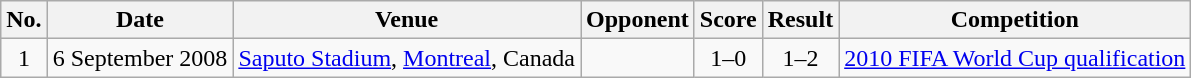<table class="wikitable sortable">
<tr>
<th scope="col">No.</th>
<th scope="col">Date</th>
<th scope="col">Venue</th>
<th scope="col">Opponent</th>
<th scope="col">Score</th>
<th scope="col">Result</th>
<th scope="col">Competition</th>
</tr>
<tr>
<td style="text-align:center">1</td>
<td>6 September 2008</td>
<td><a href='#'>Saputo Stadium</a>, <a href='#'>Montreal</a>, Canada</td>
<td></td>
<td style="text-align:center">1–0</td>
<td style="text-align:center">1–2</td>
<td><a href='#'>2010 FIFA World Cup qualification</a></td>
</tr>
</table>
